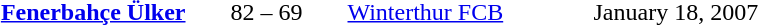<table style="text-align:center">
<tr>
<th width=160></th>
<th width=100></th>
<th width=160></th>
<th width=200></th>
</tr>
<tr>
<td align=right><strong><a href='#'>Fenerbahçe Ülker</a></strong> </td>
<td>82 – 69</td>
<td align=left> <a href='#'>Winterthur FCB</a></td>
<td align=left>January 18, 2007</td>
</tr>
</table>
